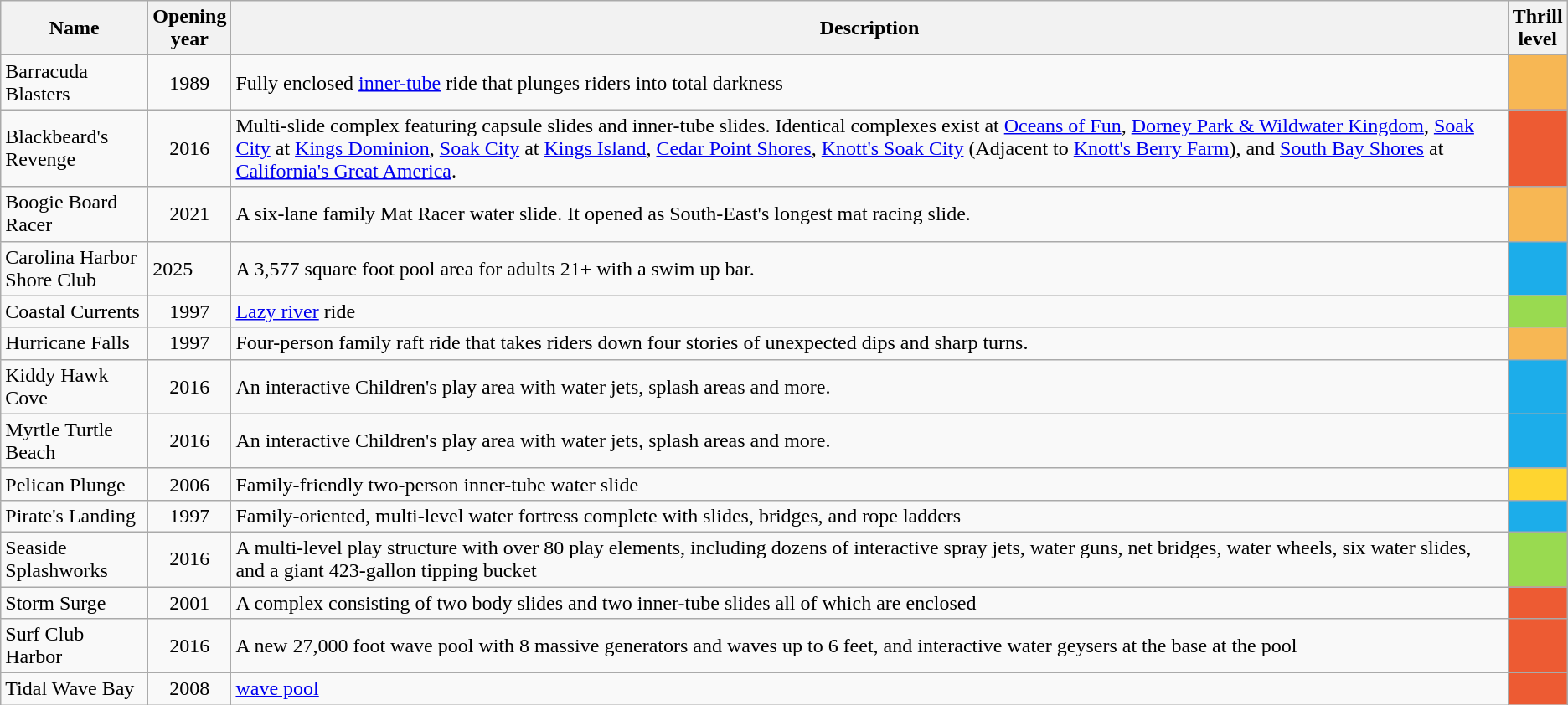<table class="wikitable sortable">
<tr>
<th scope="col" style="width:110px;">Name</th>
<th scope="col" style="width:40px;">Opening year</th>
<th>Description</th>
<th>Thrill<br>level</th>
</tr>
<tr>
<td>Barracuda Blasters</td>
<td style="text-align:center;">1989</td>
<td>Fully enclosed <a href='#'>inner-tube</a> ride that plunges riders into total darkness</td>
<td style="text-align:center; background:#f7b754;"><strong></strong></td>
</tr>
<tr>
<td>Blackbeard's Revenge</td>
<td style="text-align:center;">2016</td>
<td>Multi-slide complex featuring capsule slides and inner-tube slides. Identical complexes exist at <a href='#'>Oceans of Fun</a>, <a href='#'>Dorney Park & Wildwater Kingdom</a>, <a href='#'>Soak City</a> at <a href='#'>Kings Dominion</a>, <a href='#'>Soak City</a> at <a href='#'>Kings Island</a>, <a href='#'>Cedar Point Shores</a>, <a href='#'>Knott's Soak City</a> (Adjacent to <a href='#'>Knott's Berry Farm</a>), and <a href='#'>South Bay Shores</a> at <a href='#'>California's Great America</a>.</td>
<td style="text-align:center; background:#ed5b33;"><strong></strong></td>
</tr>
<tr>
<td>Boogie Board Racer</td>
<td style="text-align:center;">2021</td>
<td>A six-lane family Mat Racer water slide. It opened as South-East's longest mat racing slide.</td>
<td style="text-align:center; background:#f7b754;"><strong></strong></td>
</tr>
<tr>
<td>Carolina Harbor Shore Club</td>
<td>2025</td>
<td>A 3,577 square foot pool area for adults 21+ with a swim up bar.</td>
<td style="text-align:center; background:#1cadea;"><strong></strong></td>
</tr>
<tr>
<td>Coastal Currents</td>
<td style="text-align:center;">1997</td>
<td><a href='#'>Lazy river</a> ride</td>
<td style="text-align:center; background:#99da50;"><strong></strong></td>
</tr>
<tr>
<td>Hurricane Falls</td>
<td style="text-align:center;">1997</td>
<td>Four-person family raft ride that takes riders down four stories of unexpected dips and sharp turns.</td>
<td style="text-align:center; background:#f7b754;"><strong></strong></td>
</tr>
<tr>
<td>Kiddy Hawk Cove</td>
<td style="text-align:center;">2016</td>
<td>An interactive Children's play area with water jets, splash areas and more.</td>
<td style="text-align:center; background:#1cadea;"><strong></strong></td>
</tr>
<tr>
<td>Myrtle Turtle Beach</td>
<td style="text-align:center;">2016</td>
<td>An interactive Children's play area with water jets, splash areas and more.</td>
<td style="text-align:center; background:#1cadea;"><strong></strong></td>
</tr>
<tr>
<td>Pelican Plunge</td>
<td style="text-align:center;">2006</td>
<td>Family-friendly two-person inner-tube water slide</td>
<td style="text-align:center; background:#fed530;"><strong></strong></td>
</tr>
<tr>
<td>Pirate's Landing</td>
<td style="text-align:center;">1997</td>
<td>Family-oriented, multi-level water fortress complete with slides, bridges, and rope ladders</td>
<td style="text-align:center; background:#1cadea;"><strong></strong></td>
</tr>
<tr>
<td>Seaside Splashworks</td>
<td style="text-align:center;">2016</td>
<td>A multi-level play structure with over 80 play elements, including dozens of interactive spray jets, water guns, net bridges, water wheels, six water slides, and a giant 423-gallon tipping bucket</td>
<td style="text-align:center; background:#99da50;"><strong></strong></td>
</tr>
<tr>
<td>Storm Surge</td>
<td style="text-align:center;">2001</td>
<td>A complex consisting of two body slides and two inner-tube slides all of which are enclosed</td>
<td style="text-align:center; background:#ed5b33;"><strong></strong></td>
</tr>
<tr>
<td>Surf Club Harbor</td>
<td style="text-align:center;">2016</td>
<td>A new 27,000 foot wave pool with 8 massive generators and waves up to 6 feet, and interactive water geysers at the base at the pool</td>
<td style="text-align:center; background:#ed5b33;"><strong></strong></td>
</tr>
<tr>
<td>Tidal Wave Bay</td>
<td style="text-align:center;">2008</td>
<td> <a href='#'>wave pool</a></td>
<td style="text-align:center; background:#ed5b33;"><strong></strong></td>
</tr>
</table>
